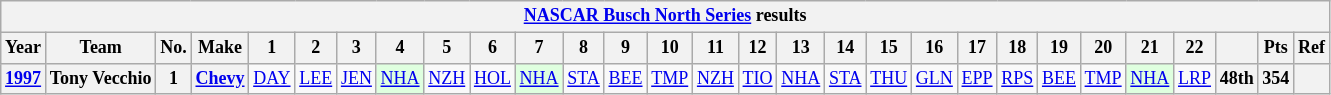<table class="wikitable" style="text-align:center; font-size:75%">
<tr>
<th colspan=43><a href='#'>NASCAR Busch North Series</a> results</th>
</tr>
<tr>
<th>Year</th>
<th>Team</th>
<th>No.</th>
<th>Make</th>
<th>1</th>
<th>2</th>
<th>3</th>
<th>4</th>
<th>5</th>
<th>6</th>
<th>7</th>
<th>8</th>
<th>9</th>
<th>10</th>
<th>11</th>
<th>12</th>
<th>13</th>
<th>14</th>
<th>15</th>
<th>16</th>
<th>17</th>
<th>18</th>
<th>19</th>
<th>20</th>
<th>21</th>
<th>22</th>
<th></th>
<th>Pts</th>
<th>Ref</th>
</tr>
<tr>
<th><a href='#'>1997</a></th>
<th>Tony Vecchio</th>
<th>1</th>
<th><a href='#'>Chevy</a></th>
<td><a href='#'>DAY</a></td>
<td><a href='#'>LEE</a></td>
<td><a href='#'>JEN</a></td>
<td style="background:#DFFFDF"><a href='#'>NHA</a><br></td>
<td><a href='#'>NZH</a></td>
<td><a href='#'>HOL</a></td>
<td style="background:#DFFFDF"><a href='#'>NHA</a><br></td>
<td><a href='#'>STA</a></td>
<td><a href='#'>BEE</a></td>
<td><a href='#'>TMP</a></td>
<td><a href='#'>NZH</a></td>
<td><a href='#'>TIO</a></td>
<td><a href='#'>NHA</a></td>
<td><a href='#'>STA</a></td>
<td><a href='#'>THU</a></td>
<td><a href='#'>GLN</a></td>
<td><a href='#'>EPP</a></td>
<td><a href='#'>RPS</a></td>
<td><a href='#'>BEE</a></td>
<td><a href='#'>TMP</a></td>
<td style="background:#DFFFDF"><a href='#'>NHA</a><br></td>
<td><a href='#'>LRP</a></td>
<th>48th</th>
<th>354</th>
<th></th>
</tr>
</table>
